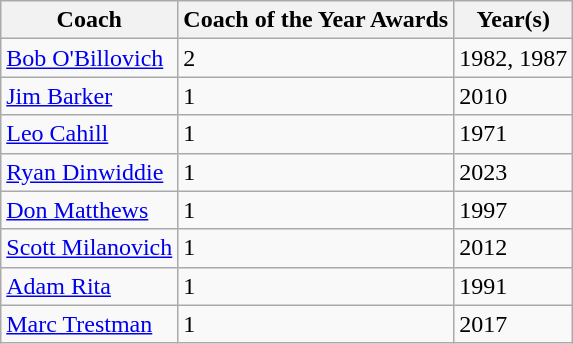<table class="wikitable" style="border-collapse:collapse;">
<tr>
<th style="text-align:center;">Coach</th>
<th style="text-align:center;">Coach of the Year Awards</th>
<th style="text-align:center;">Year(s)</th>
</tr>
<tr>
<td><a href='#'>Bob O'Billovich</a></td>
<td>2</td>
<td>1982, 1987</td>
</tr>
<tr>
<td><a href='#'>Jim Barker</a></td>
<td>1</td>
<td>2010</td>
</tr>
<tr>
<td><a href='#'>Leo Cahill</a></td>
<td>1</td>
<td>1971</td>
</tr>
<tr>
<td><a href='#'>Ryan Dinwiddie</a></td>
<td>1</td>
<td>2023</td>
</tr>
<tr>
<td><a href='#'>Don Matthews</a></td>
<td>1</td>
<td>1997</td>
</tr>
<tr>
<td><a href='#'>Scott Milanovich</a></td>
<td>1</td>
<td>2012</td>
</tr>
<tr>
<td><a href='#'>Adam Rita</a></td>
<td>1</td>
<td>1991</td>
</tr>
<tr>
<td><a href='#'>Marc Trestman</a></td>
<td>1</td>
<td>2017</td>
</tr>
</table>
